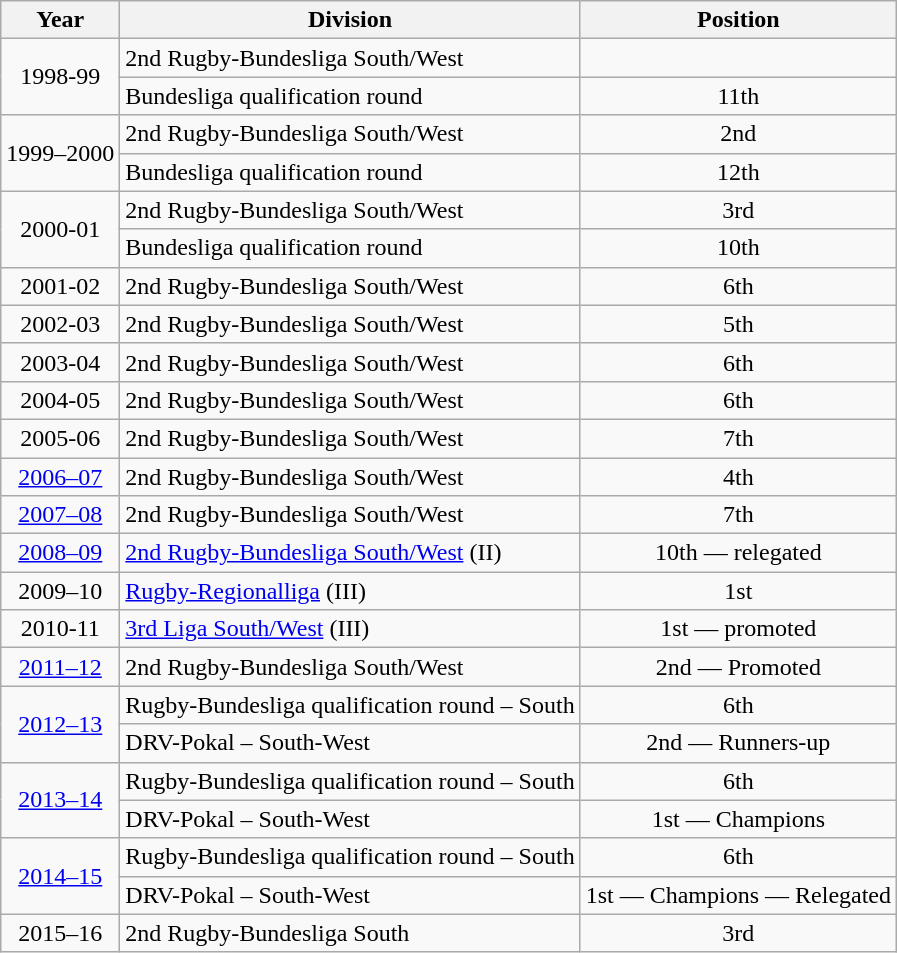<table class="wikitable">
<tr>
<th>Year</th>
<th>Division</th>
<th>Position</th>
</tr>
<tr align="center">
<td rowspan=2>1998-99</td>
<td align="left">2nd Rugby-Bundesliga South/West</td>
<td></td>
</tr>
<tr align="center">
<td align="left">Bundesliga qualification round</td>
<td>11th</td>
</tr>
<tr align="center">
<td rowspan=2>1999–2000</td>
<td align="left">2nd Rugby-Bundesliga South/West</td>
<td>2nd</td>
</tr>
<tr align="center">
<td align="left">Bundesliga qualification round</td>
<td>12th</td>
</tr>
<tr align="center">
<td rowspan=2>2000-01</td>
<td align="left">2nd Rugby-Bundesliga South/West</td>
<td>3rd</td>
</tr>
<tr align="center">
<td align="left">Bundesliga qualification round</td>
<td>10th</td>
</tr>
<tr align="center">
<td>2001-02</td>
<td align="left">2nd Rugby-Bundesliga South/West</td>
<td>6th</td>
</tr>
<tr align="center">
<td>2002-03</td>
<td align="left">2nd Rugby-Bundesliga South/West</td>
<td>5th</td>
</tr>
<tr align="center">
<td>2003-04</td>
<td align="left">2nd Rugby-Bundesliga South/West</td>
<td>6th</td>
</tr>
<tr align="center">
<td>2004-05</td>
<td align="left">2nd Rugby-Bundesliga South/West</td>
<td>6th</td>
</tr>
<tr align="center">
<td>2005-06</td>
<td align="left">2nd Rugby-Bundesliga South/West</td>
<td>7th</td>
</tr>
<tr align="center">
<td><a href='#'>2006–07</a></td>
<td align="left">2nd Rugby-Bundesliga South/West</td>
<td>4th</td>
</tr>
<tr align="center">
<td><a href='#'>2007–08</a></td>
<td align="left">2nd Rugby-Bundesliga South/West</td>
<td>7th</td>
</tr>
<tr align="center">
<td><a href='#'>2008–09</a></td>
<td align="left"><a href='#'>2nd Rugby-Bundesliga South/West</a> (II)</td>
<td>10th — relegated</td>
</tr>
<tr align="center">
<td>2009–10</td>
<td align="left"><a href='#'>Rugby-Regionalliga</a> (III)</td>
<td>1st</td>
</tr>
<tr align="center">
<td>2010-11</td>
<td align="left"><a href='#'>3rd Liga South/West</a> (III)</td>
<td>1st — promoted</td>
</tr>
<tr align="center">
<td><a href='#'>2011–12</a></td>
<td align="left">2nd Rugby-Bundesliga South/West</td>
<td>2nd — Promoted</td>
</tr>
<tr align="center">
<td rowspan=2><a href='#'>2012–13</a></td>
<td align="left">Rugby-Bundesliga qualification round – South</td>
<td>6th</td>
</tr>
<tr align="center">
<td align="left">DRV-Pokal – South-West</td>
<td>2nd — Runners-up</td>
</tr>
<tr align="center">
<td rowspan=2><a href='#'>2013–14</a></td>
<td align="left">Rugby-Bundesliga qualification round – South</td>
<td>6th</td>
</tr>
<tr align="center">
<td align="left">DRV-Pokal – South-West</td>
<td>1st — Champions</td>
</tr>
<tr align="center">
<td rowspan=2><a href='#'>2014–15</a></td>
<td align="left">Rugby-Bundesliga qualification round – South</td>
<td>6th</td>
</tr>
<tr align="center">
<td align="left">DRV-Pokal – South-West</td>
<td>1st — Champions — Relegated</td>
</tr>
<tr align="center">
<td>2015–16</td>
<td align="left">2nd Rugby-Bundesliga South</td>
<td>3rd</td>
</tr>
</table>
